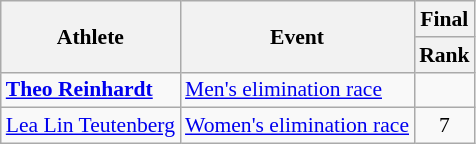<table class="wikitable" style="font-size:90%">
<tr>
<th rowspan=2>Athlete</th>
<th rowspan=2>Event</th>
<th>Final</th>
</tr>
<tr>
<th>Rank</th>
</tr>
<tr align=center>
<td align=left><strong><a href='#'>Theo Reinhardt</a></strong></td>
<td align=left><a href='#'>Men's elimination race</a></td>
<td></td>
</tr>
<tr align=center>
<td align=left><a href='#'>Lea Lin Teutenberg</a></td>
<td align=left><a href='#'>Women's elimination race</a></td>
<td>7</td>
</tr>
</table>
